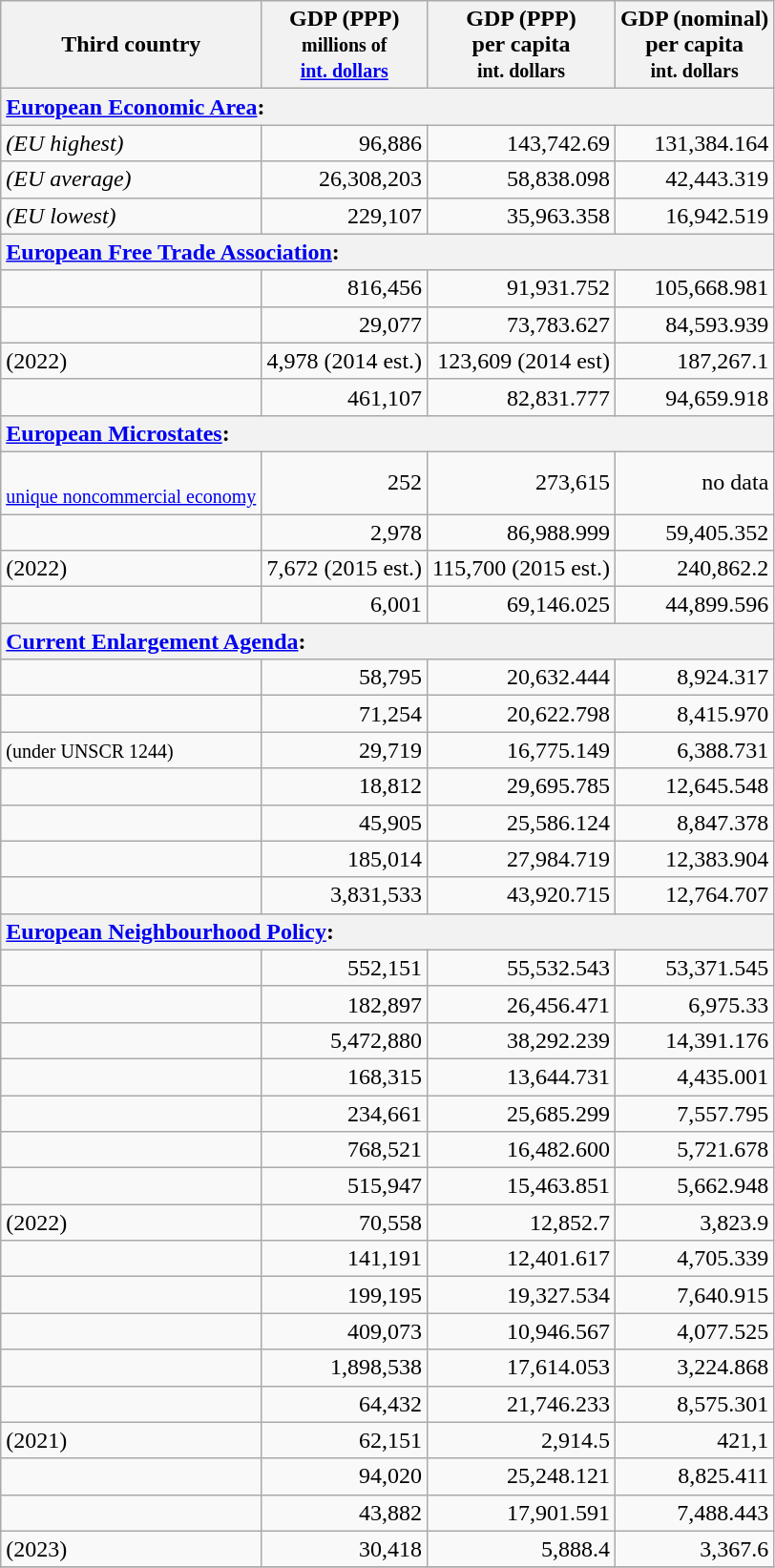<table class="sortable wikitable" style="text-align:right;">
<tr>
<th>Third country</th>
<th>GDP (PPP)<br><small>millions of<br><a href='#'>int. dollars</a></small></th>
<th>GDP (PPP)<br>per capita<br><small>int. dollars</small></th>
<th>GDP (nominal)<br>per capita<br><small>int. dollars</small></th>
</tr>
<tr>
<th colspan=4 style="text-align:left;"><strong><a href='#'>European Economic Area</a>:</strong></th>
</tr>
<tr>
<td style="text-align:left;"><em> (EU highest)</em></td>
<td>96,886</td>
<td>143,742.69</td>
<td>131,384.164</td>
</tr>
<tr>
<td style="text-align:left;"><em> (EU average)</em></td>
<td>26,308,203</td>
<td>58,838.098</td>
<td>42,443.319</td>
</tr>
<tr>
<td style="text-align:left;"><em> (EU lowest)</em></td>
<td>229,107</td>
<td>35,963.358</td>
<td>16,942.519</td>
</tr>
<tr>
<th colspan=4 style="text-align:left;"><strong><a href='#'>European Free Trade Association</a>:</strong></th>
</tr>
<tr>
<td style="text-align:left;"></td>
<td>816,456</td>
<td>91,931.752</td>
<td>105,668.981</td>
</tr>
<tr>
<td style="text-align:left;"></td>
<td>29,077</td>
<td>73,783.627</td>
<td>84,593.939</td>
</tr>
<tr>
<td style="text-align:left;"> (2022)</td>
<td>4,978 (2014 est.)</td>
<td>123,609 (2014 est)</td>
<td>187,267.1</td>
</tr>
<tr>
<td style="text-align:left;"></td>
<td>461,107</td>
<td>82,831.777</td>
<td>94,659.918</td>
</tr>
<tr>
<th colspan=4 style="text-align:left;"><strong><a href='#'>European Microstates</a>:</strong></th>
</tr>
<tr>
<td style="text-align:left;"><br><small><a href='#'>unique noncommercial economy</a></small></td>
<td>252</td>
<td>273,615</td>
<td>no data</td>
</tr>
<tr>
<td style="text-align:left;"></td>
<td>2,978</td>
<td>86,988.999</td>
<td>59,405.352</td>
</tr>
<tr>
<td style="text-align:left;"> (2022)</td>
<td>7,672 (2015 est.)</td>
<td>115,700 (2015 est.)</td>
<td>240,862.2</td>
</tr>
<tr>
<td style="text-align:left;"></td>
<td>6,001</td>
<td>69,146.025</td>
<td>44,899.596</td>
</tr>
<tr>
<th colspan=4 style="text-align:left;"><strong><a href='#'>Current Enlargement Agenda</a>:</strong></th>
</tr>
<tr>
<td style="text-align:left;"></td>
<td>58,795</td>
<td>20,632.444</td>
<td>8,924.317</td>
</tr>
<tr>
<td style="text-align:left;"></td>
<td>71,254</td>
<td>20,622.798</td>
<td>8,415.970</td>
</tr>
<tr>
<td style="text-align:left;"> <small>(under UNSCR 1244)</small></td>
<td>29,719</td>
<td>16,775.149</td>
<td>6,388.731</td>
</tr>
<tr>
<td style="text-align:left;"></td>
<td>18,812</td>
<td>29,695.785</td>
<td>12,645.548</td>
</tr>
<tr>
<td style="text-align:left;"></td>
<td>45,905</td>
<td>25,586.124</td>
<td>8,847.378</td>
</tr>
<tr>
<td style="text-align:left;"></td>
<td>185,014</td>
<td>27,984.719</td>
<td>12,383.904</td>
</tr>
<tr>
<td style="text-align:left;"></td>
<td>3,831,533</td>
<td>43,920.715</td>
<td>12,764.707</td>
</tr>
<tr>
<th colspan=4 style="text-align:left;"><strong><a href='#'>European Neighbourhood Policy</a>:</strong></th>
</tr>
<tr>
<td style="text-align:left;"></td>
<td>552,151</td>
<td>55,532.543</td>
<td>53,371.545</td>
</tr>
<tr>
<td style="text-align:left;"></td>
<td>182,897</td>
<td>26,456.471</td>
<td>6,975.33</td>
</tr>
<tr>
<td style="text-align:left;"></td>
<td>5,472,880</td>
<td>38,292.239</td>
<td>14,391.176</td>
</tr>
<tr>
<td style="text-align:left;"></td>
<td>168,315</td>
<td>13,644.731</td>
<td>4,435.001</td>
</tr>
<tr>
<td style="text-align:left;"></td>
<td>234,661</td>
<td>25,685.299</td>
<td>7,557.795</td>
</tr>
<tr>
<td style="text-align:left;"></td>
<td>768,521</td>
<td>16,482.600</td>
<td>5,721.678</td>
</tr>
<tr>
<td style="text-align:left;"></td>
<td>515,947</td>
<td>15,463.851</td>
<td>5,662.948</td>
</tr>
<tr>
<td style="text-align:left;"> (2022)</td>
<td>70,558</td>
<td>12,852.7</td>
<td>3,823.9</td>
</tr>
<tr>
<td style="text-align:left;"></td>
<td>141,191</td>
<td>12,401.617</td>
<td>4,705.339</td>
</tr>
<tr>
<td style="text-align:left;"></td>
<td>199,195</td>
<td>19,327.534</td>
<td>7,640.915</td>
</tr>
<tr>
<td style="text-align:left;"></td>
<td>409,073</td>
<td>10,946.567</td>
<td>4,077.525</td>
</tr>
<tr>
<td style="text-align:left;"></td>
<td>1,898,538</td>
<td>17,614.053</td>
<td>3,224.868</td>
</tr>
<tr>
<td style="text-align:left;"></td>
<td>64,432</td>
<td>21,746.233</td>
<td>8,575.301</td>
</tr>
<tr>
<td style="text-align:left;"> (2021)</td>
<td>62,151</td>
<td>2,914.5</td>
<td>421,1</td>
</tr>
<tr>
<td style="text-align:left;"></td>
<td>94,020</td>
<td>25,248.121</td>
<td>8,825.411</td>
</tr>
<tr>
<td style="text-align:left;"></td>
<td>43,882</td>
<td>17,901.591</td>
<td>7,488.443</td>
</tr>
<tr>
<td style="text-align:left;"> (2023)</td>
<td>30,418</td>
<td>5,888.4</td>
<td>3,367.6</td>
</tr>
<tr>
</tr>
</table>
